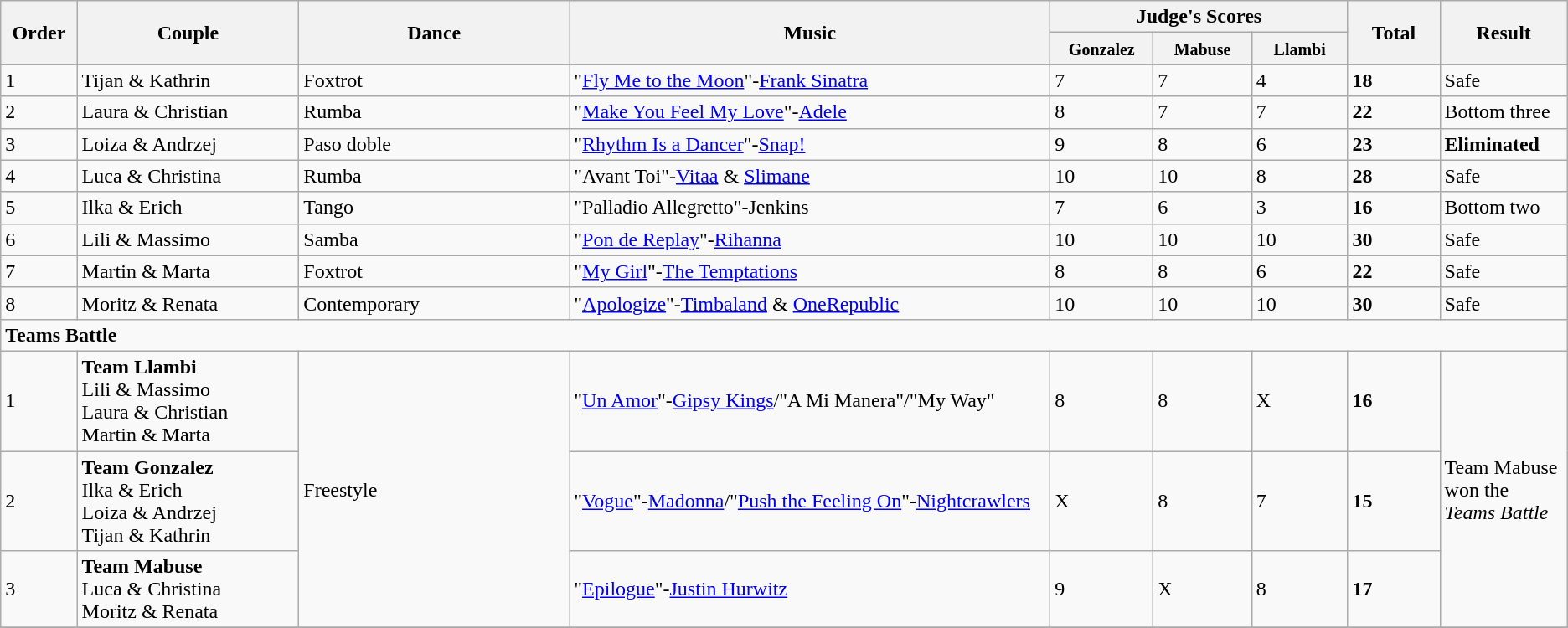<table class="wikitable sortable center">
<tr>
<th rowspan="2" style="width: 4em">Order</th>
<th rowspan="2" style="width: 17em">Couple</th>
<th rowspan="2" style="width: 20em">Dance</th>
<th rowspan="2" style="width: 40em">Music</th>
<th colspan="3">Judge's Scores</th>
<th rowspan="2" style="width: 6em">Total</th>
<th rowspan="2" style="width: 7em">Result</th>
</tr>
<tr>
<th style="width: 6em"><small>Gonzalez</small></th>
<th style="width: 6em"><small>Mabuse</small></th>
<th style="width: 6em"><small>Llambi</small></th>
</tr>
<tr>
<td>1</td>
<td>Tijan & Kathrin</td>
<td>Foxtrot</td>
<td>"<a href='#'>Fly Me to the Moon</a>"-<a href='#'>Frank Sinatra</a></td>
<td>7</td>
<td>7</td>
<td>4</td>
<td><strong>18</strong></td>
<td>Safe</td>
</tr>
<tr>
<td>2</td>
<td>Laura & Christian</td>
<td>Rumba</td>
<td>"<a href='#'>Make You Feel My Love</a>"-<a href='#'>Adele</a></td>
<td>8</td>
<td>7</td>
<td>7</td>
<td><strong>22</strong></td>
<td>Bottom three</td>
</tr>
<tr>
<td>3</td>
<td>Loiza & Andrzej</td>
<td>Paso doble</td>
<td>"<a href='#'>Rhythm Is a Dancer</a>"-<a href='#'>Snap!</a></td>
<td>9</td>
<td>8</td>
<td>6</td>
<td><strong>23</strong></td>
<td><strong>Eliminated</strong></td>
</tr>
<tr>
<td>4</td>
<td>Luca & Christina</td>
<td>Rumba</td>
<td>"Avant Toi"-<a href='#'>Vitaa</a> & <a href='#'>Slimane</a></td>
<td>10</td>
<td>10</td>
<td>8</td>
<td><strong>28</strong></td>
<td>Safe</td>
</tr>
<tr>
<td>5</td>
<td>Ilka & Erich</td>
<td>Tango</td>
<td>"Palladio Allegretto"-Jenkins</td>
<td>7</td>
<td>6</td>
<td>3</td>
<td><strong>16</strong></td>
<td>Bottom two</td>
</tr>
<tr>
<td>6</td>
<td>Lili & Massimo</td>
<td>Samba</td>
<td>"<a href='#'>Pon de Replay</a>"-<a href='#'>Rihanna</a></td>
<td>10</td>
<td>10</td>
<td>10</td>
<td><strong>30</strong></td>
<td>Safe</td>
</tr>
<tr>
<td>7</td>
<td>Martin & Marta</td>
<td>Foxtrot</td>
<td>"<a href='#'>My Girl</a>"-<a href='#'>The Temptations</a></td>
<td>8</td>
<td>8</td>
<td>6</td>
<td><strong>22</strong></td>
<td>Safe</td>
</tr>
<tr>
<td>8</td>
<td>Moritz & Renata</td>
<td>Contemporary</td>
<td>"<a href='#'>Apologize</a>"-<a href='#'>Timbaland</a> & <a href='#'>OneRepublic</a></td>
<td>10</td>
<td>10</td>
<td>10</td>
<td><strong>30</strong></td>
<td>Safe</td>
</tr>
<tr>
<td colspan="9"><strong>Teams Battle</strong></td>
</tr>
<tr>
<td>1</td>
<td><strong>Team Llambi</strong><br>Lili & Massimo<br>Laura & Christian<br>Martin & Marta</td>
<td rowspan="3">Freestyle</td>
<td>"<a href='#'>Un Amor</a>"-<a href='#'>Gipsy Kings</a>/"A Mi Manera"/"My Way"</td>
<td>8</td>
<td>8</td>
<td>X</td>
<td><strong>16</strong></td>
<td rowspan="3">Team Mabuse won the <em>Teams Battle</em></td>
</tr>
<tr>
<td>2</td>
<td><strong>Team Gonzalez</strong><br>Ilka & Erich<br>Loiza & Andrzej<br>Tijan & Kathrin</td>
<td>"<a href='#'>Vogue</a>"-<a href='#'>Madonna</a>/"<a href='#'>Push the Feeling On</a>"-<a href='#'>Nightcrawlers</a></td>
<td>X</td>
<td>8</td>
<td>7</td>
<td><strong>15</strong></td>
</tr>
<tr>
<td>3</td>
<td><strong>Team Mabuse</strong><br>Luca & Christina<br>Moritz & Renata</td>
<td>"<a href='#'>Epilogue</a>"-<a href='#'>Justin Hurwitz</a></td>
<td>9</td>
<td>X</td>
<td>8</td>
<td><strong>17</strong></td>
</tr>
<tr>
</tr>
</table>
